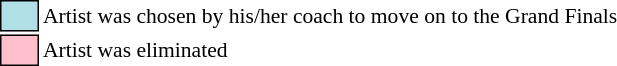<table class="toccolours" style="font-size: 90%; white-space: nowrap;">
<tr>
<td style="background:#b0e0e6; border:1px solid black;">      </td>
<td>Artist was chosen by his/her coach to move on to the Grand Finals</td>
</tr>
<tr>
<td style="background:pink; border:1px solid black;">      </td>
<td>Artist was eliminated</td>
</tr>
</table>
